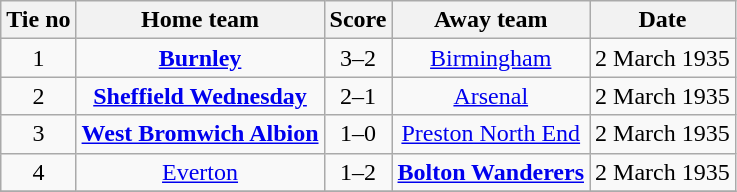<table class="wikitable" style="text-align: center">
<tr>
<th>Tie no</th>
<th>Home team</th>
<th>Score</th>
<th>Away team</th>
<th>Date</th>
</tr>
<tr>
<td>1</td>
<td><strong><a href='#'>Burnley</a></strong></td>
<td>3–2</td>
<td><a href='#'>Birmingham</a></td>
<td>2 March 1935</td>
</tr>
<tr>
<td>2</td>
<td><strong><a href='#'>Sheffield Wednesday</a></strong></td>
<td>2–1</td>
<td><a href='#'>Arsenal</a></td>
<td>2 March 1935</td>
</tr>
<tr>
<td>3</td>
<td><strong><a href='#'>West Bromwich Albion</a></strong></td>
<td>1–0</td>
<td><a href='#'>Preston North End</a></td>
<td>2 March 1935</td>
</tr>
<tr>
<td>4</td>
<td><a href='#'>Everton</a></td>
<td>1–2</td>
<td><strong><a href='#'>Bolton Wanderers</a></strong></td>
<td>2 March 1935</td>
</tr>
<tr>
</tr>
</table>
